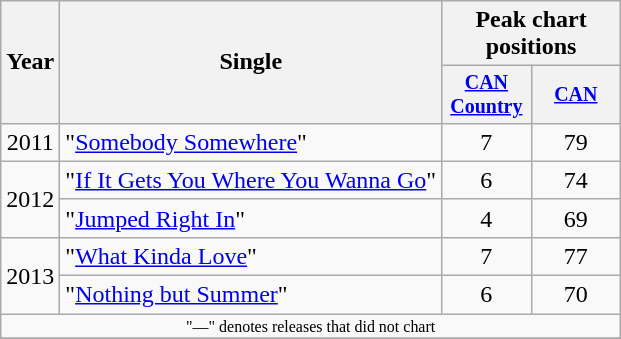<table class="wikitable" style="text-align:center;">
<tr>
<th rowspan="2">Year</th>
<th rowspan="2">Single</th>
<th colspan="2">Peak chart<br>positions</th>
</tr>
<tr style="font-size:smaller;">
<th style="width:4em;"><a href='#'>CAN Country</a><br></th>
<th style="width:4em;"><a href='#'>CAN</a><br></th>
</tr>
<tr>
<td>2011</td>
<td align="left">"<a href='#'>Somebody Somewhere</a>"</td>
<td>7</td>
<td>79</td>
</tr>
<tr>
<td rowspan="2">2012</td>
<td align="left">"<a href='#'>If It Gets You Where You Wanna Go</a>"</td>
<td>6</td>
<td>74</td>
</tr>
<tr>
<td align="left">"<a href='#'>Jumped Right In</a>"</td>
<td>4</td>
<td>69</td>
</tr>
<tr>
<td rowspan="2">2013</td>
<td align="left">"<a href='#'>What Kinda Love</a>"</td>
<td>7</td>
<td>77</td>
</tr>
<tr>
<td align="left">"<a href='#'>Nothing but Summer</a>"</td>
<td>6</td>
<td>70</td>
</tr>
<tr>
<td colspan="4" style="font-size:8pt">"—" denotes releases that did not chart</td>
</tr>
<tr>
</tr>
</table>
